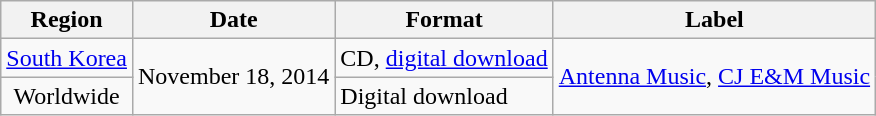<table class="wikitable">
<tr>
<th style="text-align:center;">Region</th>
<th style="text-align:center;">Date</th>
<th style="text-align:center;">Format</th>
<th style="text-align:center;">Label</th>
</tr>
<tr>
<td style="text-align:center;"><a href='#'>South Korea</a></td>
<td style="text-align:center;" rowspan=2>November 18, 2014</td>
<td>CD, <a href='#'>digital download</a></td>
<td style="text-align:center;" rowspan=2><a href='#'>Antenna Music</a>, <a href='#'>CJ E&M Music</a></td>
</tr>
<tr>
<td style="text-align:center;">Worldwide</td>
<td>Digital download</td>
</tr>
</table>
